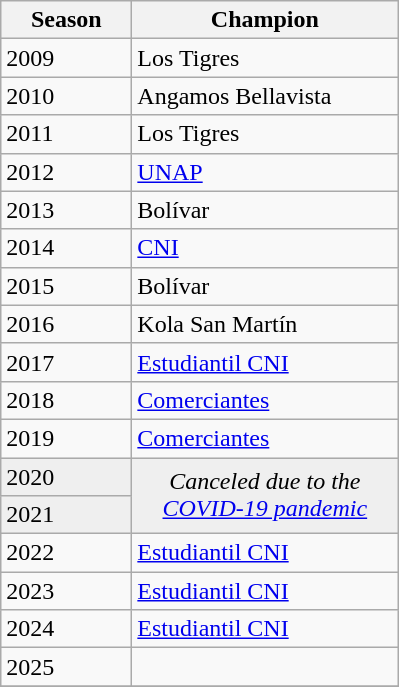<table class="wikitable sortable">
<tr>
<th width=80px>Season</th>
<th width=170px>Champion</th>
</tr>
<tr>
<td>2009</td>
<td>Los Tigres</td>
</tr>
<tr>
<td>2010</td>
<td>Angamos Bellavista</td>
</tr>
<tr>
<td>2011</td>
<td>Los Tigres</td>
</tr>
<tr>
<td>2012</td>
<td><a href='#'>UNAP</a></td>
</tr>
<tr>
<td>2013</td>
<td>Bolívar</td>
</tr>
<tr>
<td>2014</td>
<td><a href='#'>CNI</a></td>
</tr>
<tr>
<td>2015</td>
<td>Bolívar</td>
</tr>
<tr>
<td>2016</td>
<td>Kola San Martín</td>
</tr>
<tr>
<td>2017</td>
<td><a href='#'>Estudiantil CNI</a></td>
</tr>
<tr>
<td>2018</td>
<td><a href='#'>Comerciantes</a></td>
</tr>
<tr>
<td>2019</td>
<td><a href='#'>Comerciantes</a></td>
</tr>
<tr bgcolor=#efefef>
<td>2020</td>
<td rowspan=2 colspan="1" align=center><em>Canceled due to the <a href='#'>COVID-19 pandemic</a></em></td>
</tr>
<tr bgcolor=#efefef>
<td>2021</td>
</tr>
<tr>
<td>2022</td>
<td><a href='#'>Estudiantil CNI</a></td>
</tr>
<tr>
<td>2023</td>
<td><a href='#'>Estudiantil CNI</a></td>
</tr>
<tr>
<td>2024</td>
<td><a href='#'>Estudiantil CNI</a></td>
</tr>
<tr>
<td>2025</td>
<td></td>
</tr>
<tr>
</tr>
</table>
